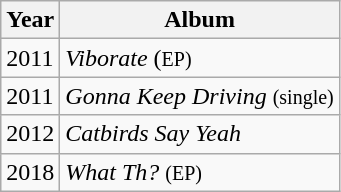<table class="wikitable">
<tr>
<th>Year</th>
<th>Album</th>
</tr>
<tr>
<td>2011</td>
<td><em>Viborate</em>  (<small>EP)</small></td>
</tr>
<tr>
<td>2011</td>
<td><em>Gonna Keep Driving</em> <small>(single)</small></td>
</tr>
<tr>
<td>2012</td>
<td><em>Catbirds Say Yeah</em></td>
</tr>
<tr>
<td>2018</td>
<td><em>What Th?</em> <small>(EP)</small></td>
</tr>
</table>
